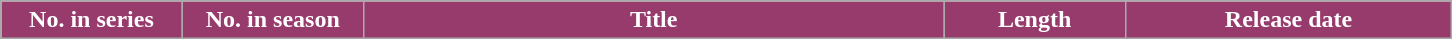<table class="wikitable plainrowheaders mw-collapsible mw-collapsed">
<tr>
<th style="background:#973B6D; color: #FFFFFF; width:10%;">No. in series</th>
<th style="background:#973B6D; color: #FFFFFF; width:10%;">No. in season</th>
<th style="background:#973B6D; color: #FFFFFF; width:32%;">Title</th>
<th style="background:#973B6D; color: #FFFFFF; width:10%;">Length</th>
<th style="background:#973B6D; color: #FFFFFF; width:18%;">Release date<br>


































</th>
</tr>
</table>
